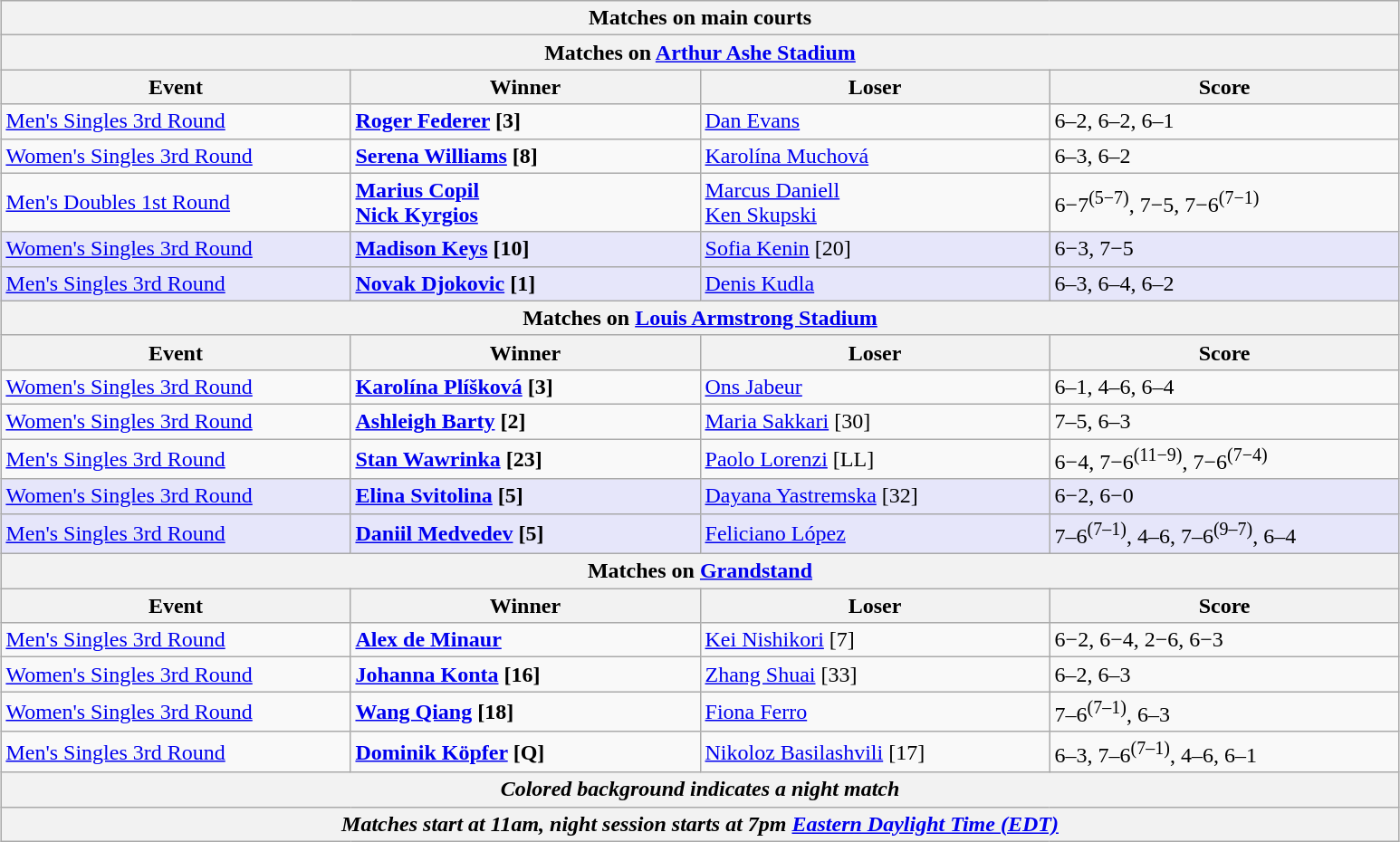<table class="wikitable" style="margin:auto;">
<tr>
<th colspan="4" style="white-space:nowrap;">Matches on main courts</th>
</tr>
<tr>
<th colspan="4"><strong>Matches on <a href='#'>Arthur Ashe Stadium</a></strong></th>
</tr>
<tr>
<th width=250>Event</th>
<th width=250>Winner</th>
<th width=250>Loser</th>
<th width=250>Score</th>
</tr>
<tr>
<td><a href='#'>Men's Singles 3rd Round</a></td>
<td> <strong><a href='#'>Roger Federer</a> [3]</strong></td>
<td> <a href='#'>Dan Evans</a></td>
<td>6–2, 6–2, 6–1</td>
</tr>
<tr>
<td><a href='#'>Women's Singles 3rd Round</a></td>
<td> <strong><a href='#'>Serena Williams</a> [8]</strong></td>
<td> <a href='#'>Karolína Muchová</a></td>
<td>6–3, 6–2</td>
</tr>
<tr>
<td><a href='#'>Men's Doubles 1st Round</a></td>
<td> <strong><a href='#'>Marius Copil</a></strong> <br>  <strong><a href='#'>Nick Kyrgios</a></strong></td>
<td> <a href='#'>Marcus Daniell</a>  <br>  <a href='#'>Ken Skupski</a></td>
<td>6−7<sup>(5−7)</sup>, 7−5, 7−6<sup>(7−1)</sup></td>
</tr>
<tr bgcolor=lavender>
<td><a href='#'>Women's Singles 3rd Round</a></td>
<td> <strong><a href='#'>Madison Keys</a> [10]</strong></td>
<td> <a href='#'>Sofia Kenin</a> [20]</td>
<td>6−3, 7−5</td>
</tr>
<tr bgcolor="lavender">
<td><a href='#'>Men's Singles 3rd Round</a></td>
<td> <strong><a href='#'>Novak Djokovic</a> [1]</strong></td>
<td> <a href='#'>Denis Kudla</a></td>
<td>6–3, 6–4, 6–2</td>
</tr>
<tr>
<th colspan="4"><strong>Matches on <a href='#'>Louis Armstrong Stadium</a></strong></th>
</tr>
<tr>
<th width=250>Event</th>
<th width=250>Winner</th>
<th width=250>Loser</th>
<th width=250>Score</th>
</tr>
<tr>
<td><a href='#'>Women's Singles 3rd Round</a></td>
<td> <strong><a href='#'>Karolína Plíšková</a> [3]</strong></td>
<td> <a href='#'>Ons Jabeur</a></td>
<td>6–1, 4–6, 6–4</td>
</tr>
<tr>
<td><a href='#'>Women's Singles 3rd Round</a></td>
<td> <strong><a href='#'>Ashleigh Barty</a> [2]</strong></td>
<td> <a href='#'>Maria Sakkari</a> [30]</td>
<td>7–5, 6–3</td>
</tr>
<tr>
<td><a href='#'>Men's Singles 3rd Round</a></td>
<td> <strong><a href='#'>Stan Wawrinka</a> [23]</strong></td>
<td> <a href='#'>Paolo Lorenzi</a> [LL]</td>
<td>6−4, 7−6<sup>(11−9)</sup>, 7−6<sup>(7−4)</sup></td>
</tr>
<tr bgcolor="lavender">
<td><a href='#'>Women's Singles 3rd Round</a></td>
<td> <strong><a href='#'>Elina Svitolina</a> [5]</strong></td>
<td> <a href='#'>Dayana Yastremska</a> [32]</td>
<td>6−2, 6−0</td>
</tr>
<tr bgcolor="lavender">
<td><a href='#'>Men's Singles 3rd Round</a></td>
<td> <strong><a href='#'>Daniil Medvedev</a> [5]</strong></td>
<td> <a href='#'>Feliciano López</a></td>
<td>7–6<sup>(7–1)</sup>, 4–6, 7–6<sup>(9–7)</sup>, 6–4</td>
</tr>
<tr>
<th colspan="4"><strong>Matches on <a href='#'>Grandstand</a></strong></th>
</tr>
<tr>
<th width=250>Event</th>
<th width=250>Winner</th>
<th width=250>Loser</th>
<th width=250>Score</th>
</tr>
<tr>
<td><a href='#'>Men's Singles 3rd Round</a></td>
<td> <strong><a href='#'>Alex de Minaur</a></strong></td>
<td> <a href='#'>Kei Nishikori</a> [7]</td>
<td>6−2, 6−4, 2−6, 6−3</td>
</tr>
<tr>
<td><a href='#'>Women's Singles 3rd Round</a></td>
<td> <strong><a href='#'>Johanna Konta</a> [16]</strong></td>
<td> <a href='#'>Zhang Shuai</a> [33]</td>
<td>6–2, 6–3</td>
</tr>
<tr>
<td><a href='#'>Women's Singles 3rd Round</a></td>
<td> <strong><a href='#'>Wang Qiang</a> [18]</strong></td>
<td> <a href='#'>Fiona Ferro</a></td>
<td>7–6<sup>(7–1)</sup>, 6–3</td>
</tr>
<tr>
<td><a href='#'>Men's  Singles 3rd Round</a></td>
<td> <strong><a href='#'>Dominik Köpfer</a> [Q]</strong></td>
<td> <a href='#'>Nikoloz Basilashvili</a> [17]</td>
<td>6–3, 7–6<sup>(7–1)</sup>, 4–6, 6–1</td>
</tr>
<tr>
<th colspan=4><em>Colored background indicates a night match</em></th>
</tr>
<tr>
<th colspan=4><em>Matches start at 11am, night session starts at 7pm <a href='#'>Eastern Daylight Time (EDT)</a></em></th>
</tr>
</table>
